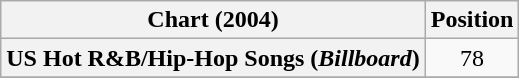<table class="wikitable sortable plainrowheaders" style="text-align:center">
<tr>
<th scope="col">Chart (2004)</th>
<th scope="col">Position</th>
</tr>
<tr>
<th scope="row">US Hot R&B/Hip-Hop Songs (<em>Billboard</em>)</th>
<td>78</td>
</tr>
<tr>
</tr>
</table>
